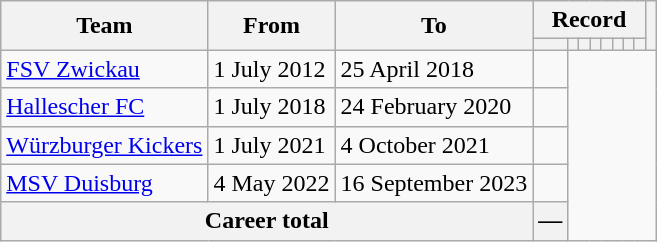<table class="wikitable" style="text-align: center">
<tr>
<th rowspan="2">Team</th>
<th rowspan="2">From</th>
<th rowspan="2">To</th>
<th colspan="8">Record</th>
<th rowspan=2></th>
</tr>
<tr>
<th></th>
<th></th>
<th></th>
<th></th>
<th></th>
<th></th>
<th></th>
<th></th>
</tr>
<tr>
<td align="left"><a href='#'>FSV Zwickau</a></td>
<td align=left>1 July 2012</td>
<td align=left>25 April 2018<br></td>
<td></td>
</tr>
<tr>
<td align="left"><a href='#'>Hallescher FC</a></td>
<td align=left>1 July 2018</td>
<td align=left>24 February 2020<br></td>
<td></td>
</tr>
<tr>
<td align="left"><a href='#'>Würzburger Kickers</a></td>
<td align=left>1 July 2021</td>
<td align=left>4 October 2021<br></td>
<td></td>
</tr>
<tr>
<td align="left"><a href='#'>MSV Duisburg</a></td>
<td align=left>4 May 2022</td>
<td align=left>16 September 2023<br></td>
<td></td>
</tr>
<tr>
<th colspan=3>Career total<br></th>
<th>—</th>
</tr>
</table>
